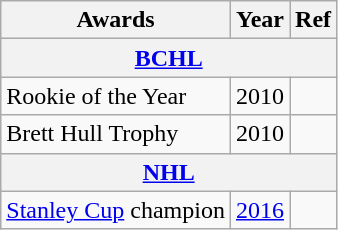<table class="wikitable">
<tr>
<th>Awards</th>
<th>Year</th>
<th>Ref</th>
</tr>
<tr>
<th colspan="3"><a href='#'>BCHL</a></th>
</tr>
<tr>
<td>Rookie of the Year</td>
<td>2010</td>
<td></td>
</tr>
<tr>
<td>Brett Hull Trophy</td>
<td>2010</td>
<td></td>
</tr>
<tr>
<th colspan="3"><a href='#'>NHL</a></th>
</tr>
<tr>
<td><a href='#'>Stanley Cup</a> champion</td>
<td><a href='#'>2016</a></td>
<td></td>
</tr>
</table>
